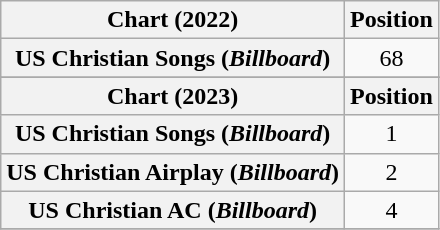<table class="wikitable plainrowheaders" style="text-align:center">
<tr>
<th scope="col">Chart (2022)</th>
<th scope="col">Position</th>
</tr>
<tr>
<th scope="row">US Christian Songs (<em>Billboard</em>)</th>
<td>68</td>
</tr>
<tr>
</tr>
<tr>
<th scope="col">Chart (2023)</th>
<th scope="col">Position</th>
</tr>
<tr>
<th scope="row">US Christian Songs (<em>Billboard</em>)</th>
<td>1</td>
</tr>
<tr>
<th scope="row">US Christian Airplay (<em>Billboard</em>)</th>
<td>2</td>
</tr>
<tr>
<th scope="row">US Christian AC (<em>Billboard</em>)</th>
<td>4</td>
</tr>
<tr>
</tr>
</table>
